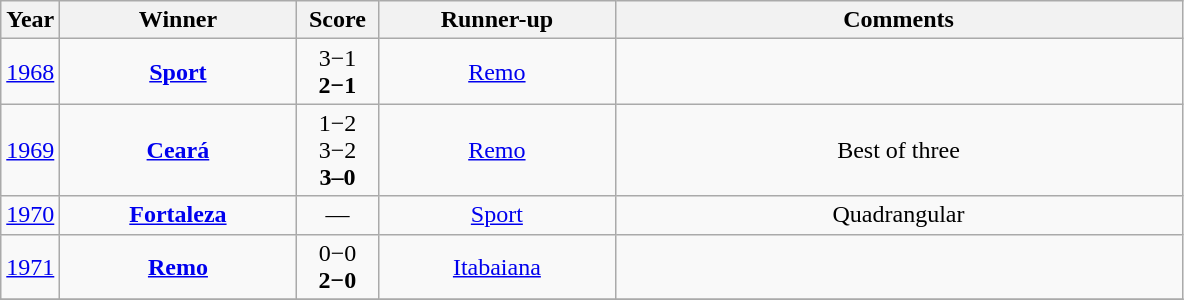<table class="wikitable" style="text-align: center;">
<tr>
<th width=5%>Year</th>
<th width=20%>Winner</th>
<th width=7%>Score</th>
<th width=20%>Runner-up</th>
<th width=50%>Comments</th>
</tr>
<tr>
<td><a href='#'>1968</a></td>
<td> <strong><a href='#'>Sport</a></strong></td>
<td>3−1<br><strong>2−1</strong></td>
<td> <a href='#'>Remo</a></td>
<td></td>
</tr>
<tr>
<td><a href='#'>1969</a></td>
<td> <strong><a href='#'>Ceará</a></strong></td>
<td>1−2<br>3−2<br><strong>3–0</strong></td>
<td> <a href='#'>Remo</a></td>
<td>Best of three</td>
</tr>
<tr>
<td><a href='#'>1970</a></td>
<td> <strong><a href='#'>Fortaleza</a></strong></td>
<td>—</td>
<td> <a href='#'>Sport</a></td>
<td>Quadrangular</td>
</tr>
<tr>
<td><a href='#'>1971</a></td>
<td> <strong><a href='#'>Remo</a></strong></td>
<td>0−0<br><strong>2−0</strong></td>
<td> <a href='#'>Itabaiana</a></td>
<td></td>
</tr>
<tr>
</tr>
</table>
